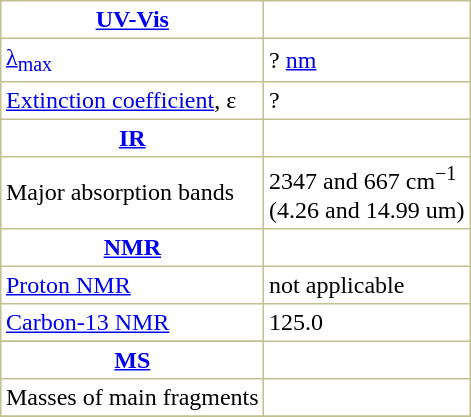<table border="1" cellspacing="0" cellpadding="3" style="margin: 0 0 0 0.5em; background: #FFFFFF; border-collapse: collapse; border-color: #C0C090;">
<tr>
<th><a href='#'>UV-Vis</a></th>
</tr>
<tr>
<td><a href='#'>λ<sub>max</sub></a></td>
<td>? <a href='#'>nm</a></td>
</tr>
<tr>
<td><a href='#'>Extinction coefficient</a>, ε</td>
<td>?</td>
</tr>
<tr>
<th><a href='#'>IR</a></th>
</tr>
<tr>
<td>Major absorption bands</td>
<td>2347 and 667 cm<sup>−1</sup><br>(4.26 and 14.99 um)</td>
</tr>
<tr>
<th><a href='#'>NMR</a></th>
</tr>
<tr>
<td><a href='#'>Proton NMR</a> </td>
<td>not applicable</td>
</tr>
<tr>
<td><a href='#'>Carbon-13 NMR</a> </td>
<td>125.0</td>
</tr>
<tr>
</tr>
<tr>
<th><a href='#'>MS</a></th>
</tr>
<tr>
<td>Masses of main fragments</td>
<td></td>
</tr>
<tr>
</tr>
</table>
